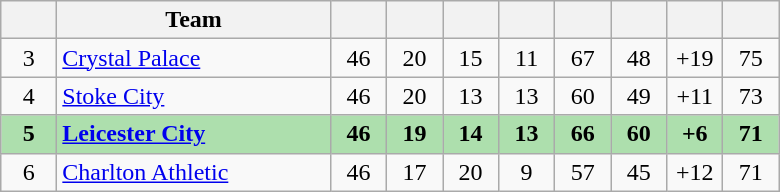<table class="wikitable" style="text-align:center">
<tr>
<th width="30"></th>
<th width="175">Team</th>
<th width="30"></th>
<th width="30"></th>
<th width="30"></th>
<th width="30"></th>
<th width="30"></th>
<th width="30"></th>
<th width="30"></th>
<th width="30"></th>
</tr>
<tr>
<td>3</td>
<td align=left><a href='#'>Crystal Palace</a></td>
<td>46</td>
<td>20</td>
<td>15</td>
<td>11</td>
<td>67</td>
<td>48</td>
<td>+19</td>
<td>75</td>
</tr>
<tr>
<td>4</td>
<td align=left><a href='#'>Stoke City</a></td>
<td>46</td>
<td>20</td>
<td>13</td>
<td>13</td>
<td>60</td>
<td>49</td>
<td>+11</td>
<td>73</td>
</tr>
<tr bgcolor=#ADDFAD>
<td><strong>5</strong></td>
<td align=left><strong><a href='#'>Leicester City</a></strong></td>
<td><strong>46</strong></td>
<td><strong>19</strong></td>
<td><strong>14</strong></td>
<td><strong>13</strong></td>
<td><strong>66</strong></td>
<td><strong>60</strong></td>
<td><strong>+6</strong></td>
<td><strong>71</strong></td>
</tr>
<tr>
<td>6</td>
<td align=left><a href='#'>Charlton Athletic</a></td>
<td>46</td>
<td>17</td>
<td>20</td>
<td>9</td>
<td>57</td>
<td>45</td>
<td>+12</td>
<td>71</td>
</tr>
</table>
